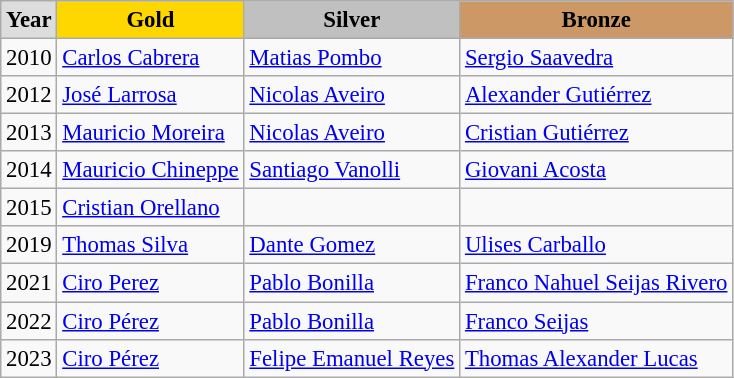<table class="wikitable sortable" style="font-size:95%">
<tr style="text-align:center; background:#e4e4e4; font-weight:bold;">
<td style="background:#ddd; ">Year</td>
<td style="background:gold; ">Gold</td>
<td style="background:silver; ">Silver</td>
<td style="background:#c96; ">Bronze</td>
</tr>
<tr>
<td>2010</td>
<td><a href='#'>Carlos Cabrera</a></td>
<td><a href='#'>Matias Pombo</a></td>
<td><a href='#'>Sergio Saavedra</a></td>
</tr>
<tr>
<td>2012</td>
<td><a href='#'>José Larrosa</a></td>
<td><a href='#'>Nicolas Aveiro</a></td>
<td><a href='#'>Alexander Gutiérrez</a></td>
</tr>
<tr>
<td>2013</td>
<td><a href='#'>Mauricio Moreira</a></td>
<td><a href='#'>Nicolas Aveiro</a></td>
<td><a href='#'>Cristian Gutiérrez</a></td>
</tr>
<tr>
<td>2014</td>
<td><a href='#'>Mauricio Chineppe</a></td>
<td><a href='#'>Santiago Vanolli</a></td>
<td><a href='#'>Giovani Acosta</a></td>
</tr>
<tr>
<td>2015</td>
<td><a href='#'>Cristian Orellano</a></td>
<td></td>
<td></td>
</tr>
<tr>
<td>2019</td>
<td><a href='#'>Thomas Silva</a></td>
<td><a href='#'>Dante Gomez</a></td>
<td><a href='#'>Ulises Carballo</a></td>
</tr>
<tr>
<td>2021</td>
<td><a href='#'>Ciro Perez</a></td>
<td><a href='#'>Pablo Bonilla</a></td>
<td><a href='#'>Franco Nahuel Seijas Rivero</a></td>
</tr>
<tr>
<td>2022</td>
<td><a href='#'>Ciro Pérez</a></td>
<td><a href='#'>Pablo Bonilla</a></td>
<td><a href='#'>Franco Seijas</a></td>
</tr>
<tr>
<td>2023</td>
<td><a href='#'>Ciro Pérez</a></td>
<td><a href='#'>Felipe Emanuel Reyes</a></td>
<td><a href='#'>Thomas Alexander Lucas</a></td>
</tr>
</table>
